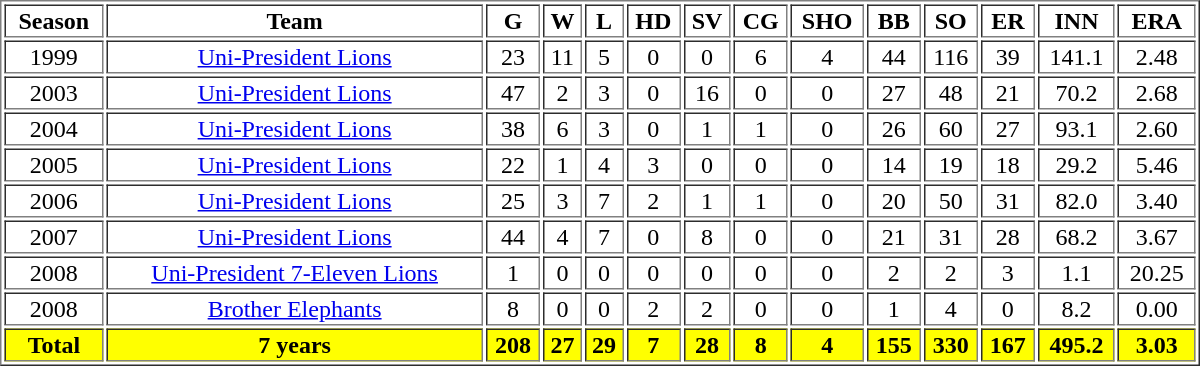<table border=1 width="800px">
<tr align=middle>
<th>Season</th>
<th>Team</th>
<th>G</th>
<th>W</th>
<th>L</th>
<th>HD</th>
<th>SV</th>
<th>CG</th>
<th>SHO</th>
<th>BB</th>
<th>SO</th>
<th>ER</th>
<th>INN</th>
<th>ERA</th>
</tr>
<tr align="center">
<td>1999</td>
<td><a href='#'>Uni-President Lions</a></td>
<td>23</td>
<td>11</td>
<td>5</td>
<td>0</td>
<td>0</td>
<td>6</td>
<td>4</td>
<td>44</td>
<td>116</td>
<td>39</td>
<td>141.1</td>
<td>2.48</td>
</tr>
<tr align="center">
<td>2003</td>
<td><a href='#'>Uni-President Lions</a></td>
<td>47</td>
<td>2</td>
<td>3</td>
<td>0</td>
<td>16</td>
<td>0</td>
<td>0</td>
<td>27</td>
<td>48</td>
<td>21</td>
<td>70.2</td>
<td>2.68</td>
</tr>
<tr align="center">
<td>2004</td>
<td><a href='#'>Uni-President Lions</a></td>
<td>38</td>
<td>6</td>
<td>3</td>
<td>0</td>
<td>1</td>
<td>1</td>
<td>0</td>
<td>26</td>
<td>60</td>
<td>27</td>
<td>93.1</td>
<td>2.60</td>
</tr>
<tr align="center">
<td>2005</td>
<td><a href='#'>Uni-President Lions</a></td>
<td>22</td>
<td>1</td>
<td>4</td>
<td>3</td>
<td>0</td>
<td>0</td>
<td>0</td>
<td>14</td>
<td>19</td>
<td>18</td>
<td>29.2</td>
<td>5.46</td>
</tr>
<tr align="center">
<td>2006</td>
<td><a href='#'>Uni-President Lions</a></td>
<td>25</td>
<td>3</td>
<td>7</td>
<td>2</td>
<td>1</td>
<td>1</td>
<td>0</td>
<td>20</td>
<td>50</td>
<td>31</td>
<td>82.0</td>
<td>3.40</td>
</tr>
<tr align="center">
<td>2007</td>
<td><a href='#'>Uni-President Lions</a></td>
<td>44</td>
<td>4</td>
<td>7</td>
<td>0</td>
<td>8</td>
<td>0</td>
<td>0</td>
<td>21</td>
<td>31</td>
<td>28</td>
<td>68.2</td>
<td>3.67</td>
</tr>
<tr align="center">
<td>2008</td>
<td><a href='#'>Uni-President 7-Eleven Lions</a></td>
<td>1</td>
<td>0</td>
<td>0</td>
<td>0</td>
<td>0</td>
<td>0</td>
<td>0</td>
<td>2</td>
<td>2</td>
<td>3</td>
<td>1.1</td>
<td>20.25</td>
</tr>
<tr align="center">
<td>2008</td>
<td><a href='#'>Brother Elephants</a></td>
<td>8</td>
<td>0</td>
<td>0</td>
<td>2</td>
<td>2</td>
<td>0</td>
<td>0</td>
<td>1</td>
<td>4</td>
<td>0</td>
<td>8.2</td>
<td>0.00</td>
</tr>
<tr align=middle style="color:black; background-color:yellow">
<th>Total</th>
<th>7 years</th>
<th>208</th>
<th>27</th>
<th>29</th>
<th>7</th>
<th>28</th>
<th>8</th>
<th>4</th>
<th>155</th>
<th>330</th>
<th>167</th>
<th>495.2</th>
<th>3.03</th>
</tr>
</table>
